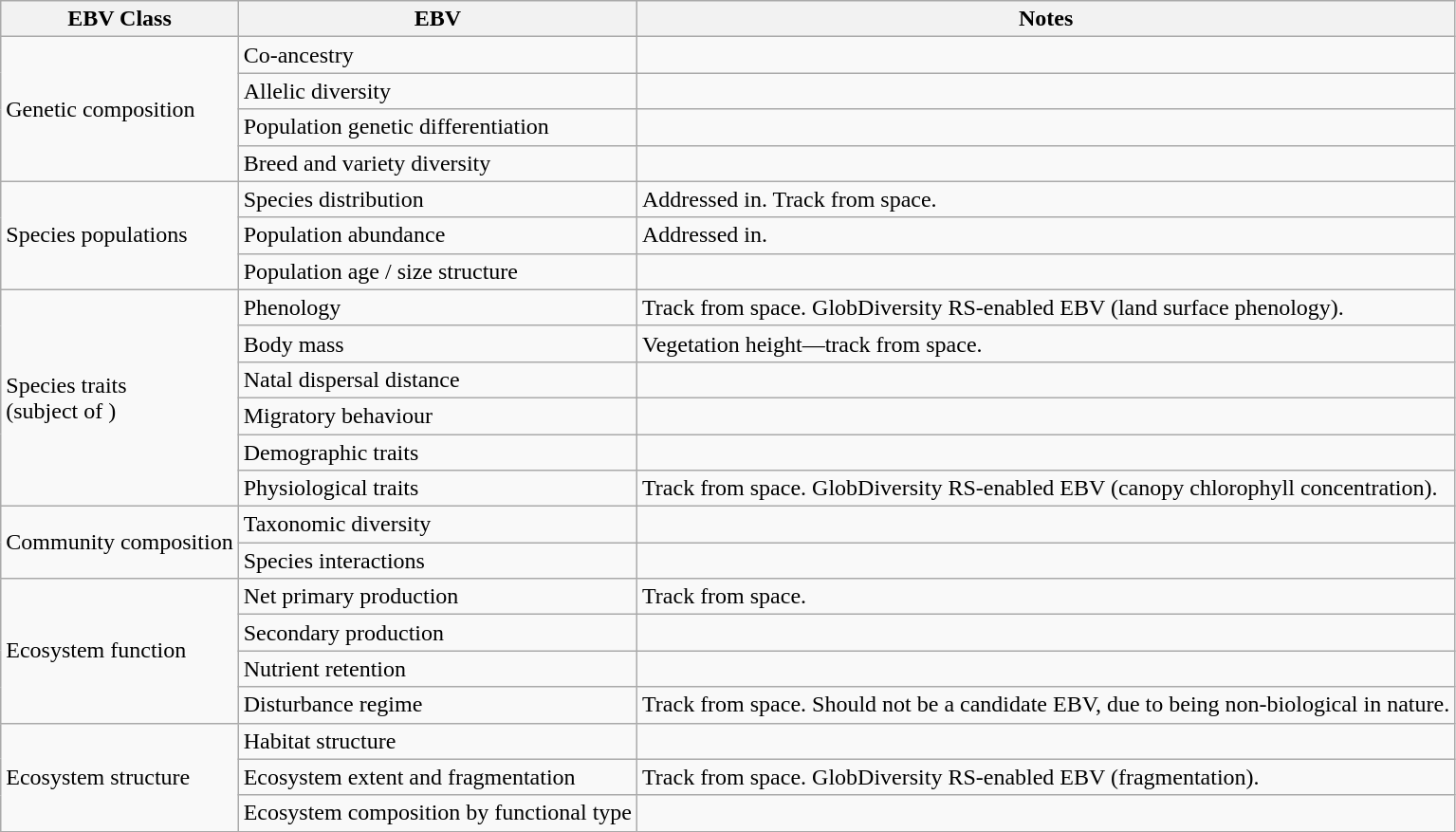<table class="wikitable mw-collapsible mw-collapsed">
<tr>
<th>EBV Class</th>
<th>EBV</th>
<th>Notes</th>
</tr>
<tr>
<td rowspan="4">Genetic composition</td>
<td>Co-ancestry</td>
<td></td>
</tr>
<tr>
<td>Allelic diversity</td>
<td></td>
</tr>
<tr>
<td>Population genetic differentiation</td>
<td></td>
</tr>
<tr>
<td>Breed and variety diversity</td>
<td></td>
</tr>
<tr>
<td rowspan="3">Species populations</td>
<td>Species distribution</td>
<td>Addressed in. Track from space.</td>
</tr>
<tr>
<td>Population abundance</td>
<td>Addressed in.</td>
</tr>
<tr>
<td>Population age / size structure</td>
<td></td>
</tr>
<tr>
<td rowspan="6">Species traits<br>(subject of )</td>
<td>Phenology</td>
<td>Track from space. GlobDiversity RS-enabled EBV (land surface phenology).</td>
</tr>
<tr>
<td>Body mass</td>
<td>Vegetation height—track from space.</td>
</tr>
<tr>
<td>Natal dispersal distance</td>
<td></td>
</tr>
<tr>
<td>Migratory behaviour</td>
<td></td>
</tr>
<tr>
<td>Demographic traits</td>
<td></td>
</tr>
<tr>
<td>Physiological traits</td>
<td>Track from space. GlobDiversity RS-enabled EBV (canopy chlorophyll concentration).</td>
</tr>
<tr>
<td rowspan="2">Community composition</td>
<td>Taxonomic diversity</td>
<td></td>
</tr>
<tr>
<td>Species interactions</td>
<td></td>
</tr>
<tr>
<td rowspan="4">Ecosystem function</td>
<td>Net primary production</td>
<td>Track from space.</td>
</tr>
<tr>
<td>Secondary production</td>
<td></td>
</tr>
<tr>
<td>Nutrient retention</td>
<td></td>
</tr>
<tr>
<td>Disturbance regime</td>
<td>Track from space. Should not be a candidate EBV, due to being non-biological in nature.</td>
</tr>
<tr>
<td rowspan="3">Ecosystem structure</td>
<td>Habitat structure</td>
<td></td>
</tr>
<tr>
<td>Ecosystem extent and fragmentation</td>
<td>Track from space. GlobDiversity RS-enabled EBV (fragmentation).</td>
</tr>
<tr>
<td>Ecosystem composition by functional type</td>
<td></td>
</tr>
</table>
